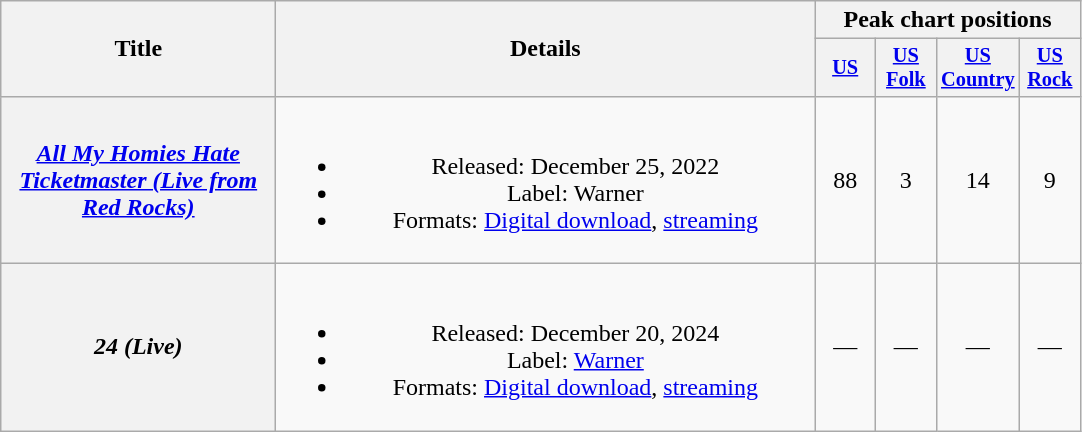<table class="wikitable plainrowheaders" style="text-align:center;">
<tr>
<th scope="col" rowspan="2" style="width:11em;">Title</th>
<th scope="col" rowspan="2" style="width:22em;">Details</th>
<th scope="col" colspan="4">Peak chart positions</th>
</tr>
<tr>
<th scope="col" style="width:2.5em;font-size:85%;"><a href='#'>US</a><br></th>
<th scope="col" style="width:2.5em;font-size:85%;"><a href='#'>US<br>Folk</a><br></th>
<th scope="col" style="width:2.5em;font-size:85%;"><a href='#'>US<br>Country</a><br></th>
<th scope="col" style="width:2.5em;font-size:85%;"><a href='#'>US Rock</a><br></th>
</tr>
<tr>
<th scope="row"><em><a href='#'>All My Homies Hate Ticketmaster (Live from Red Rocks)</a></em></th>
<td><br><ul><li>Released: December 25, 2022</li><li>Label: Warner</li><li>Formats: <a href='#'>Digital download</a>, <a href='#'>streaming</a></li></ul></td>
<td>88</td>
<td>3</td>
<td>14</td>
<td>9</td>
</tr>
<tr>
<th scope="row"><em>24 (Live)</em></th>
<td><br><ul><li>Released: December 20, 2024</li><li>Label: <a href='#'>Warner</a></li><li>Formats: <a href='#'>Digital download</a>, <a href='#'>streaming</a></li></ul></td>
<td>—</td>
<td>—</td>
<td>—</td>
<td>—</td>
</tr>
</table>
